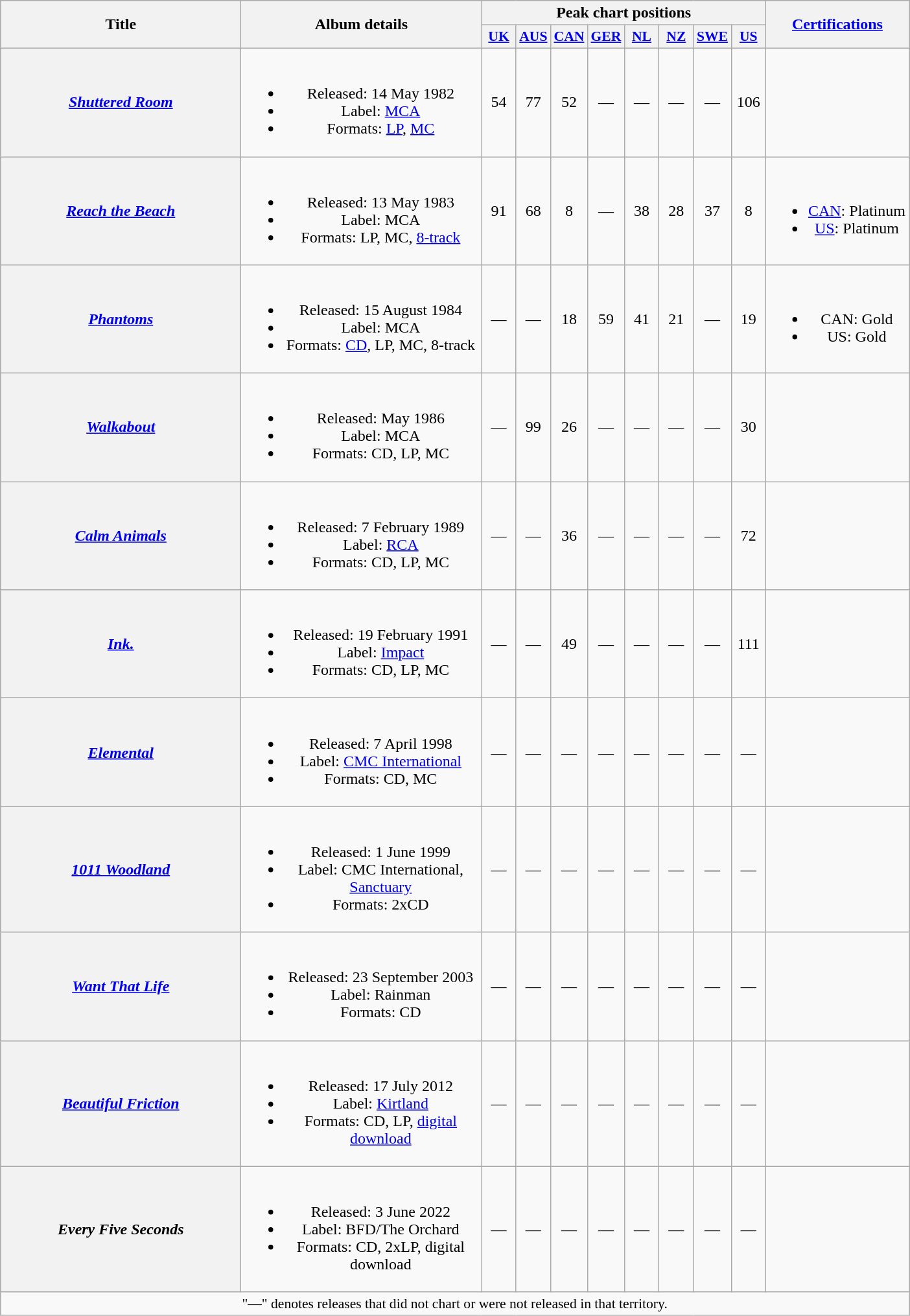<table class="wikitable plainrowheaders" style="text-align:center;">
<tr>
<th rowspan="2" scope="col" style="width:15em;">Title</th>
<th rowspan="2" scope="col" style="width:15em;">Album details</th>
<th colspan="8">Peak chart positions</th>
<th rowspan="2"><a href='#'>Certifications</a></th>
</tr>
<tr>
<th scope="col" style="width:2em;font-size:90%;"><a href='#'>UK</a><br></th>
<th scope="col" style="width:2em;font-size:90%;"><a href='#'>AUS</a><br></th>
<th scope="col" style="width:2em;font-size:90%;"><a href='#'>CAN</a><br></th>
<th scope="col" style="width:2em;font-size:90%;"><a href='#'>GER</a><br></th>
<th scope="col" style="width:2em;font-size:90%;"><a href='#'>NL</a><br></th>
<th scope="col" style="width:2em;font-size:90%;"><a href='#'>NZ</a><br></th>
<th scope="col" style="width:2em;font-size:90%;"><a href='#'>SWE</a><br></th>
<th scope="col" style="width:2em;font-size:90%;"><a href='#'>US</a><br></th>
</tr>
<tr>
<th scope="row"><em><a href='#'>Shuttered Room</a></em></th>
<td><br><ul><li>Released: 14 May 1982</li><li>Label: <a href='#'>MCA</a></li><li>Formats: <a href='#'>LP</a>, <a href='#'>MC</a></li></ul></td>
<td>54</td>
<td>77</td>
<td>52</td>
<td>—</td>
<td>—</td>
<td>—</td>
<td>—</td>
<td>106</td>
<td></td>
</tr>
<tr>
<th scope="row"><em><a href='#'>Reach the Beach</a></em></th>
<td><br><ul><li>Released: 13 May 1983</li><li>Label: MCA</li><li>Formats: LP, MC, <a href='#'>8-track</a></li></ul></td>
<td>91</td>
<td>68</td>
<td>8</td>
<td>—</td>
<td>38</td>
<td>28</td>
<td>37</td>
<td>8</td>
<td><br><ul><li><a href='#'>CAN</a>: Platinum</li><li><a href='#'>US</a>: Platinum</li></ul></td>
</tr>
<tr>
<th scope="row"><em><a href='#'>Phantoms</a></em></th>
<td><br><ul><li>Released: 15 August 1984</li><li>Label: MCA</li><li>Formats: <a href='#'>CD</a>, LP, MC, 8-track</li></ul></td>
<td>—</td>
<td>—</td>
<td>18</td>
<td>59</td>
<td>41</td>
<td>21</td>
<td>—</td>
<td>19</td>
<td><br><ul><li>CAN: Gold</li><li>US: Gold</li></ul></td>
</tr>
<tr>
<th scope="row"><em><a href='#'>Walkabout</a></em></th>
<td><br><ul><li>Released: May 1986</li><li>Label: MCA</li><li>Formats: CD, LP, MC</li></ul></td>
<td>—</td>
<td>99</td>
<td>26</td>
<td>—</td>
<td>—</td>
<td>—</td>
<td>—</td>
<td>30</td>
<td></td>
</tr>
<tr>
<th scope="row"><em><a href='#'>Calm Animals</a></em></th>
<td><br><ul><li>Released: 7 February 1989</li><li>Label: <a href='#'>RCA</a></li><li>Formats: CD, LP, MC</li></ul></td>
<td>—</td>
<td>—</td>
<td>36</td>
<td>—</td>
<td>—</td>
<td>—</td>
<td>—</td>
<td>72</td>
<td></td>
</tr>
<tr>
<th scope="row"><em><a href='#'>Ink.</a></em></th>
<td><br><ul><li>Released: 19 February 1991</li><li>Label: <a href='#'>Impact</a></li><li>Formats: CD, LP, MC</li></ul></td>
<td>—</td>
<td>—</td>
<td>49</td>
<td>—</td>
<td>—</td>
<td>—</td>
<td>—</td>
<td>111</td>
<td></td>
</tr>
<tr>
<th scope="row"><em><a href='#'>Elemental</a></em></th>
<td><br><ul><li>Released: 7 April 1998</li><li>Label: <a href='#'>CMC International</a></li><li>Formats: CD, MC</li></ul></td>
<td>—</td>
<td>—</td>
<td>—</td>
<td>—</td>
<td>—</td>
<td>—</td>
<td>—</td>
<td>—</td>
<td></td>
</tr>
<tr>
<th scope="row"><em><a href='#'>1011 Woodland</a></em></th>
<td><br><ul><li>Released: 1 June 1999</li><li>Label: CMC International, <a href='#'>Sanctuary</a></li><li>Formats: 2xCD</li></ul></td>
<td>—</td>
<td>—</td>
<td>—</td>
<td>—</td>
<td>—</td>
<td>—</td>
<td>—</td>
<td>—</td>
<td></td>
</tr>
<tr>
<th scope="row"><em><a href='#'>Want That Life</a></em></th>
<td><br><ul><li>Released: 23 September 2003</li><li>Label: Rainman</li><li>Formats: CD</li></ul></td>
<td>—</td>
<td>—</td>
<td>—</td>
<td>—</td>
<td>—</td>
<td>—</td>
<td>—</td>
<td>—</td>
<td></td>
</tr>
<tr>
<th scope="row"><em><a href='#'>Beautiful Friction</a></em></th>
<td><br><ul><li>Released: 17 July 2012</li><li>Label: <a href='#'>Kirtland</a></li><li>Formats: CD, LP, <a href='#'>digital download</a></li></ul></td>
<td>—</td>
<td>—</td>
<td>—</td>
<td>—</td>
<td>—</td>
<td>—</td>
<td>—</td>
<td>—</td>
<td></td>
</tr>
<tr>
<th scope="row"><em>Every Five Seconds</em></th>
<td><br><ul><li>Released: 3 June 2022</li><li>Label: BFD/The Orchard</li><li>Formats: CD, 2xLP, digital download</li></ul></td>
<td>—</td>
<td>—</td>
<td>—</td>
<td>—</td>
<td>—</td>
<td>—</td>
<td>—</td>
<td>—</td>
<td></td>
</tr>
<tr>
<td colspan="11" style="font-size:90%">"—" denotes releases that did not chart or were not released in that territory.</td>
</tr>
</table>
